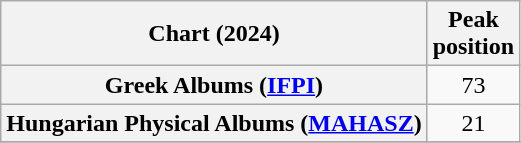<table class="wikitable sortable plainrowheaders" style="text-align:center">
<tr>
<th scope="col">Chart (2024)</th>
<th scope="col">Peak<br>position</th>
</tr>
<tr>
<th scope="row">Greek Albums (<a href='#'>IFPI</a>)</th>
<td>73</td>
</tr>
<tr>
<th scope="row">Hungarian Physical Albums (<a href='#'>MAHASZ</a>)</th>
<td>21</td>
</tr>
<tr>
</tr>
</table>
